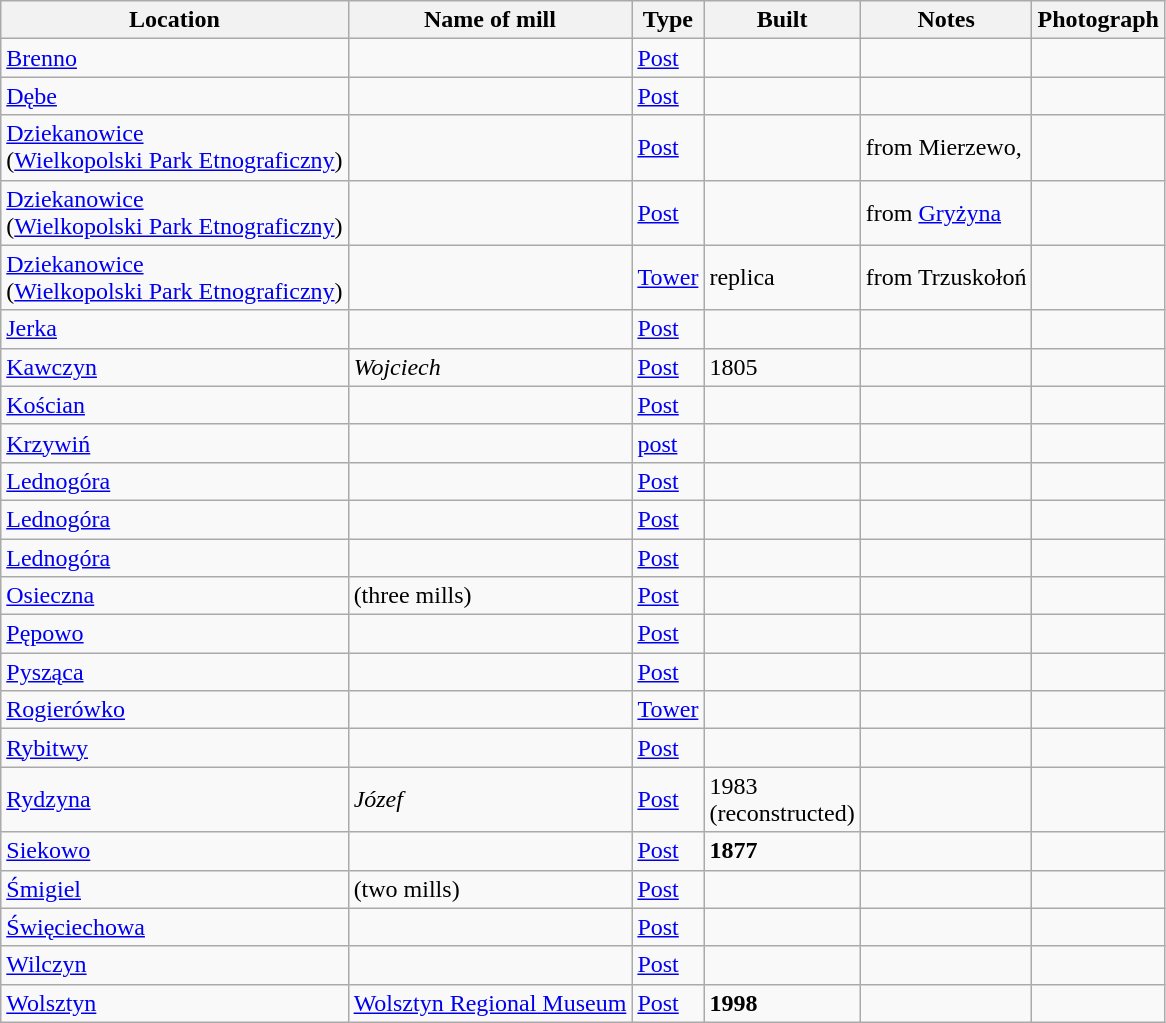<table class="wikitable">
<tr>
<th>Location</th>
<th>Name of mill</th>
<th>Type</th>
<th>Built</th>
<th>Notes</th>
<th>Photograph</th>
</tr>
<tr>
<td><a href='#'>Brenno</a></td>
<td></td>
<td><a href='#'>Post</a></td>
<td></td>
<td></td>
<td></td>
</tr>
<tr>
<td><a href='#'>Dębe</a></td>
<td></td>
<td><a href='#'>Post</a></td>
<td></td>
<td></td>
<td></td>
</tr>
<tr>
<td><a href='#'>Dziekanowice</a><br>(<a href='#'>Wielkopolski Park Etnograficzny</a>)</td>
<td></td>
<td><a href='#'>Post</a></td>
<td></td>
<td>from Mierzewo,<br> </td>
<td></td>
</tr>
<tr>
<td><a href='#'>Dziekanowice</a><br>(<a href='#'>Wielkopolski Park Etnograficzny</a>)</td>
<td></td>
<td><a href='#'>Post</a></td>
<td></td>
<td>from <a href='#'>Gryżyna</a></td>
<td></td>
</tr>
<tr>
<td><a href='#'>Dziekanowice</a><br>(<a href='#'>Wielkopolski Park Etnograficzny</a>)</td>
<td></td>
<td><a href='#'>Tower</a></td>
<td>replica</td>
<td>from  Trzuskołoń</td>
<td></td>
</tr>
<tr>
<td><a href='#'>Jerka</a></td>
<td></td>
<td><a href='#'>Post</a></td>
<td></td>
<td></td>
<td></td>
</tr>
<tr>
<td><a href='#'>Kawczyn</a></td>
<td><em>Wojciech</em></td>
<td><a href='#'>Post</a></td>
<td>1805</td>
<td></td>
<td></td>
</tr>
<tr>
<td><a href='#'>Kościan</a></td>
<td></td>
<td><a href='#'>Post</a></td>
<td></td>
<td></td>
<td></td>
</tr>
<tr>
<td><a href='#'>Krzywiń</a></td>
<td></td>
<td><a href='#'>post</a></td>
<td></td>
<td></td>
<td></td>
</tr>
<tr>
<td><a href='#'>Lednogóra</a></td>
<td></td>
<td><a href='#'>Post</a></td>
<td></td>
<td></td>
<td></td>
</tr>
<tr>
<td><a href='#'>Lednogóra</a></td>
<td></td>
<td><a href='#'>Post</a></td>
<td></td>
<td></td>
<td></td>
</tr>
<tr>
<td><a href='#'>Lednogóra</a></td>
<td></td>
<td><a href='#'>Post</a></td>
<td></td>
<td></td>
<td></td>
</tr>
<tr>
<td><a href='#'>Osieczna</a></td>
<td>(three mills)</td>
<td><a href='#'>Post</a></td>
<td></td>
<td></td>
<td></td>
</tr>
<tr>
<td><a href='#'>Pępowo</a></td>
<td></td>
<td><a href='#'>Post</a></td>
<td></td>
<td></td>
<td></td>
</tr>
<tr>
<td><a href='#'>Pysząca</a></td>
<td></td>
<td><a href='#'>Post</a></td>
<td></td>
<td></td>
<td></td>
</tr>
<tr>
<td><a href='#'>Rogierówko</a></td>
<td></td>
<td><a href='#'>Tower</a></td>
<td></td>
<td></td>
<td></td>
</tr>
<tr>
<td><a href='#'>Rybitwy</a></td>
<td></td>
<td><a href='#'>Post</a></td>
<td></td>
<td></td>
<td></td>
</tr>
<tr>
<td><a href='#'>Rydzyna</a></td>
<td><em>Józef</em></td>
<td><a href='#'>Post</a></td>
<td>1983 <br>(reconstructed)</td>
<td></td>
<td></td>
</tr>
<tr>
<td><a href='#'>Siekowo</a></td>
<td></td>
<td><a href='#'>Post</a></td>
<td><strong>1877</strong></td>
<td></td>
<td></td>
</tr>
<tr>
<td><a href='#'>Śmigiel</a></td>
<td>(two mills)</td>
<td><a href='#'>Post</a></td>
<td></td>
<td></td>
<td></td>
</tr>
<tr>
<td><a href='#'>Święciechowa</a></td>
<td></td>
<td><a href='#'>Post</a></td>
<td></td>
<td></td>
<td></td>
</tr>
<tr>
<td><a href='#'>Wilczyn</a></td>
<td></td>
<td><a href='#'>Post</a></td>
<td></td>
<td></td>
<td></td>
</tr>
<tr>
<td><a href='#'>Wolsztyn</a></td>
<td><a href='#'>Wolsztyn Regional Museum</a></td>
<td><a href='#'>Post</a></td>
<td><strong>1998</strong></td>
<td></td>
<td></td>
</tr>
</table>
